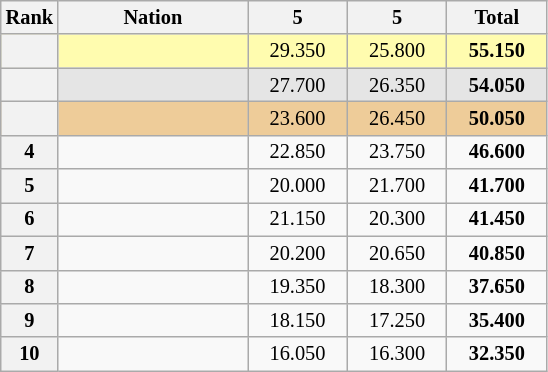<table class="wikitable sortable" style="text-align:center; font-size:85%">
<tr>
<th scope="col" style="width:20px;">Rank</th>
<th scope="col" style="width:120px;">Nation</th>
<th scope="col" style="width:60px;">5 </th>
<th scope="col" style="width:60px;">5 </th>
<th scope="col" style="width:60px;">Total</th>
</tr>
<tr bgcolor="fffcaf">
<th scope="row"></th>
<td align="left"></td>
<td>29.350</td>
<td>25.800</td>
<td><strong>55.150</strong></td>
</tr>
<tr bgcolor="e5e5e5">
<th scope="row"></th>
<td align="left"></td>
<td>27.700</td>
<td>26.350</td>
<td><strong>54.050</strong></td>
</tr>
<tr bgcolor="eecc99">
<th scope="row"></th>
<td align="left"></td>
<td>23.600</td>
<td>26.450</td>
<td><strong>50.050</strong></td>
</tr>
<tr>
<th scope="row">4</th>
<td align="left"></td>
<td>22.850</td>
<td>23.750</td>
<td><strong>46.600</strong></td>
</tr>
<tr>
<th scope="row">5</th>
<td align="left"></td>
<td>20.000</td>
<td>21.700</td>
<td><strong>41.700</strong></td>
</tr>
<tr>
<th scope="row">6</th>
<td align="left"></td>
<td>21.150</td>
<td>20.300</td>
<td><strong>41.450</strong></td>
</tr>
<tr>
<th scope="row">7</th>
<td align="left"></td>
<td>20.200</td>
<td>20.650</td>
<td><strong>40.850</strong></td>
</tr>
<tr>
<th scope="row">8</th>
<td align="left"></td>
<td>19.350</td>
<td>18.300</td>
<td><strong>37.650</strong></td>
</tr>
<tr>
<th scope="row">9</th>
<td align="left"></td>
<td>18.150</td>
<td>17.250</td>
<td><strong>35.400</strong></td>
</tr>
<tr>
<th scope="row">10</th>
<td align="left"></td>
<td>16.050</td>
<td>16.300</td>
<td><strong>32.350</strong></td>
</tr>
</table>
